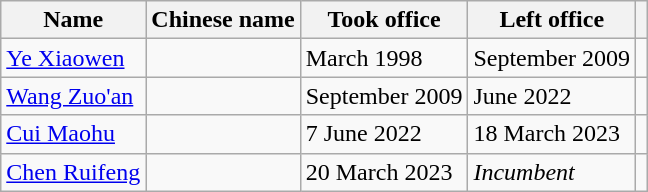<table class="wikitable">
<tr>
<th>Name</th>
<th>Chinese name</th>
<th>Took office</th>
<th>Left office</th>
<th></th>
</tr>
<tr>
<td><a href='#'>Ye Xiaowen</a></td>
<td></td>
<td>March 1998</td>
<td>September 2009</td>
<td></td>
</tr>
<tr>
<td><a href='#'>Wang Zuo'an</a></td>
<td></td>
<td>September 2009</td>
<td>June 2022</td>
<td></td>
</tr>
<tr>
<td><a href='#'>Cui Maohu</a></td>
<td></td>
<td>7 June 2022</td>
<td>18 March 2023</td>
<td></td>
</tr>
<tr>
<td><a href='#'>Chen Ruifeng</a></td>
<td></td>
<td>20 March 2023</td>
<td><em>Incumbent</em></td>
<td></td>
</tr>
</table>
